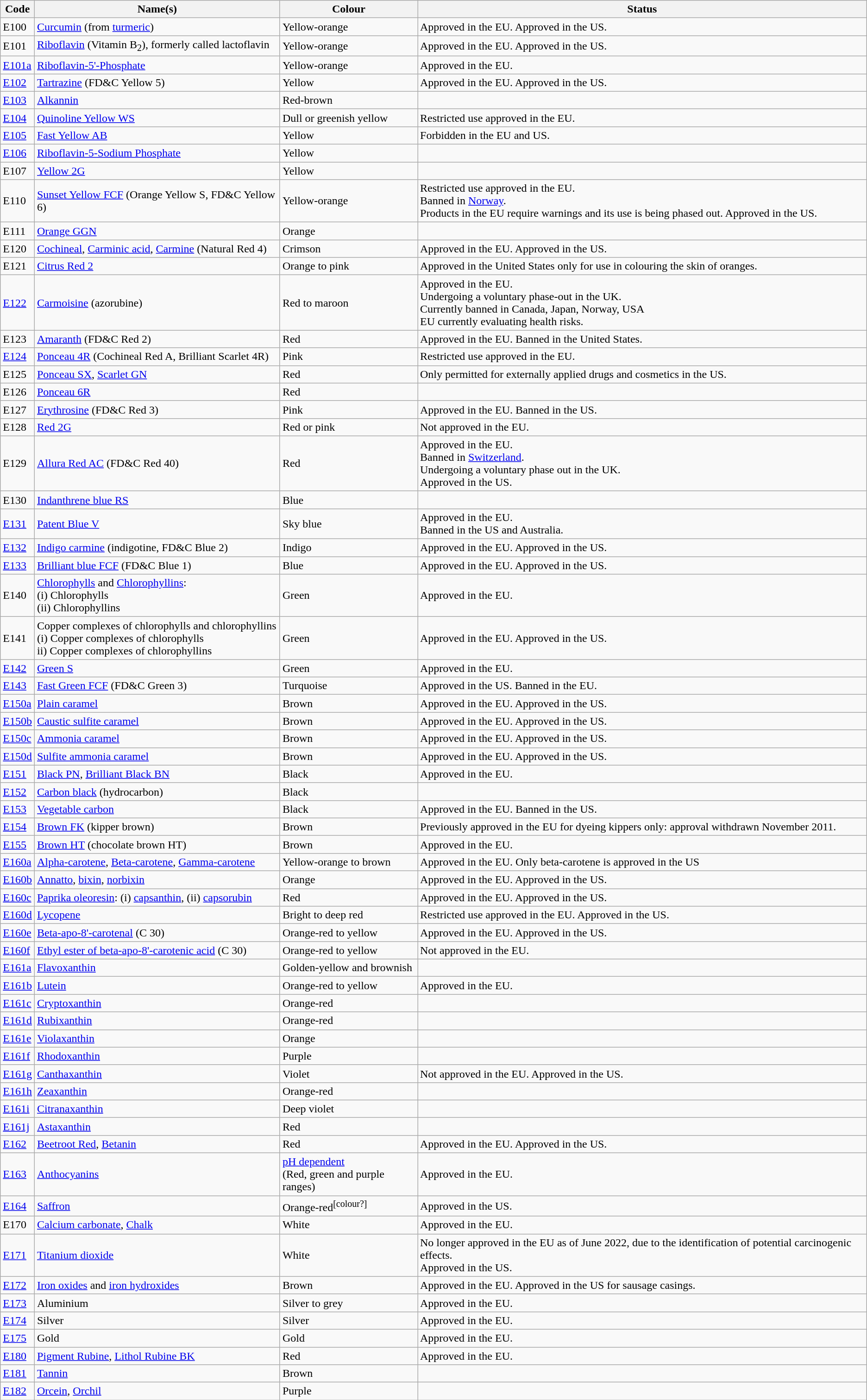<table class="wikitable sortable">
<tr>
<th>Code</th>
<th>Name(s)</th>
<th>Colour</th>
<th>Status</th>
</tr>
<tr>
<td>E100</td>
<td><a href='#'>Curcumin</a> (from <a href='#'>turmeric</a>)</td>
<td>Yellow-orange</td>
<td>Approved in the EU. Approved in the US.</td>
</tr>
<tr>
<td>E101</td>
<td><a href='#'>Riboflavin</a> (Vitamin B<sub>2</sub>), formerly called lactoflavin</td>
<td>Yellow-orange</td>
<td>Approved in the EU. Approved in the US.</td>
</tr>
<tr>
<td><a href='#'>E101a</a></td>
<td><a href='#'>Riboflavin-5'-Phosphate</a></td>
<td>Yellow-orange</td>
<td>Approved in the EU.</td>
</tr>
<tr>
<td><a href='#'>E102</a></td>
<td><a href='#'>Tartrazine</a> (FD&C Yellow 5)</td>
<td>Yellow</td>
<td>Approved in the EU. Approved in the US.</td>
</tr>
<tr>
<td><a href='#'>E103</a></td>
<td><a href='#'>Alkannin</a></td>
<td>Red-brown</td>
<td></td>
</tr>
<tr>
<td><a href='#'>E104</a></td>
<td><a href='#'>Quinoline Yellow WS</a></td>
<td>Dull or greenish yellow</td>
<td>Restricted use approved in the EU.</td>
</tr>
<tr>
<td><a href='#'>E105</a></td>
<td><a href='#'>Fast Yellow AB</a></td>
<td>Yellow</td>
<td>Forbidden in the EU and US.</td>
</tr>
<tr>
<td><a href='#'>E106</a></td>
<td><a href='#'>Riboflavin-5-Sodium Phosphate</a></td>
<td>Yellow</td>
<td></td>
</tr>
<tr>
<td>E107</td>
<td><a href='#'>Yellow 2G</a></td>
<td>Yellow</td>
<td></td>
</tr>
<tr>
<td>E110</td>
<td><a href='#'>Sunset Yellow FCF</a> (Orange Yellow S, FD&C Yellow 6)</td>
<td>Yellow-orange</td>
<td>Restricted use approved in the EU.<br>Banned in <a href='#'>Norway</a>.<br>Products in the EU require warnings and its use is being phased out. Approved in the US.</td>
</tr>
<tr>
<td>E111</td>
<td><a href='#'>Orange GGN</a></td>
<td>Orange</td>
<td></td>
</tr>
<tr>
<td>E120</td>
<td><a href='#'>Cochineal</a>, <a href='#'>Carminic acid</a>, <a href='#'>Carmine</a> (Natural Red 4)</td>
<td>Crimson</td>
<td>Approved in the EU. Approved in the US.</td>
</tr>
<tr>
<td>E121</td>
<td><a href='#'>Citrus Red 2</a></td>
<td>Orange to pink</td>
<td>Approved in the United States only for use in colouring the skin of oranges.</td>
</tr>
<tr>
<td><a href='#'>E122</a></td>
<td><a href='#'>Carmoisine</a> (azorubine)</td>
<td>Red to maroon</td>
<td>Approved in the EU.<br>Undergoing a voluntary phase-out in the UK.<br>Currently banned in Canada, Japan, Norway, USA <br>EU currently evaluating health risks.</td>
</tr>
<tr>
<td>E123</td>
<td><a href='#'>Amaranth</a> (FD&C Red 2)</td>
<td>Red</td>
<td>Approved in the EU. Banned in the United States.</td>
</tr>
<tr>
<td><a href='#'>E124</a></td>
<td><a href='#'>Ponceau 4R</a> (Cochineal Red A, Brilliant Scarlet 4R)</td>
<td>Pink</td>
<td>Restricted use approved in the EU.</td>
</tr>
<tr>
<td>E125</td>
<td><a href='#'>Ponceau SX</a>, <a href='#'>Scarlet GN</a></td>
<td>Red</td>
<td>Only permitted for externally applied drugs and cosmetics in the US.</td>
</tr>
<tr>
<td>E126</td>
<td><a href='#'>Ponceau 6R</a></td>
<td>Red</td>
<td></td>
</tr>
<tr>
<td>E127</td>
<td><a href='#'>Erythrosine</a> (FD&C Red 3)</td>
<td>Pink</td>
<td>Approved in the EU. Banned in the US.</td>
</tr>
<tr>
<td>E128</td>
<td><a href='#'>Red 2G</a></td>
<td>Red or pink</td>
<td>Not approved in the EU.</td>
</tr>
<tr>
<td>E129</td>
<td><a href='#'>Allura Red AC</a> (FD&C Red 40)</td>
<td>Red</td>
<td>Approved in the EU.<br>Banned in <a href='#'>Switzerland</a>.<br>Undergoing a voluntary phase out in the UK.<br>Approved in the US.</td>
</tr>
<tr>
<td>E130</td>
<td><a href='#'>Indanthrene blue RS</a></td>
<td>Blue</td>
<td></td>
</tr>
<tr>
<td><a href='#'>E131</a></td>
<td><a href='#'>Patent Blue V</a></td>
<td>Sky blue</td>
<td>Approved in the EU.<br>Banned in the US and Australia.</td>
</tr>
<tr>
<td><a href='#'>E132</a></td>
<td><a href='#'>Indigo carmine</a> (indigotine, FD&C Blue 2)</td>
<td>Indigo</td>
<td>Approved in the EU. Approved in the US.</td>
</tr>
<tr>
<td><a href='#'>E133</a></td>
<td><a href='#'>Brilliant blue FCF</a> (FD&C Blue 1)</td>
<td>Blue</td>
<td>Approved in the EU. Approved in the US.</td>
</tr>
<tr>
<td>E140</td>
<td><a href='#'>Chlorophylls</a> and <a href='#'>Chlorophyllins</a>:<br>(i) Chlorophylls<br>(ii) Chlorophyllins</td>
<td>Green</td>
<td>Approved in the EU.</td>
</tr>
<tr>
<td>E141</td>
<td>Copper complexes of chlorophylls and chlorophyllins<br>(i) Copper complexes of chlorophylls<br>ii) Copper complexes of chlorophyllins</td>
<td>Green</td>
<td>Approved in the EU. Approved in the US.</td>
</tr>
<tr>
<td><a href='#'>E142</a></td>
<td><a href='#'>Green S</a></td>
<td>Green</td>
<td>Approved in the EU.</td>
</tr>
<tr>
<td><a href='#'>E143</a></td>
<td><a href='#'>Fast Green FCF</a> (FD&C Green 3)</td>
<td>Turquoise</td>
<td>Approved in the US. Banned in the EU.</td>
</tr>
<tr>
<td><a href='#'>E150a</a></td>
<td><a href='#'>Plain caramel</a></td>
<td>Brown</td>
<td>Approved in the EU. Approved in the US.</td>
</tr>
<tr>
<td><a href='#'>E150b</a></td>
<td><a href='#'>Caustic sulfite caramel</a></td>
<td>Brown</td>
<td>Approved in the EU. Approved in the US.</td>
</tr>
<tr>
<td><a href='#'>E150c</a></td>
<td><a href='#'>Ammonia caramel</a></td>
<td>Brown</td>
<td>Approved in the EU. Approved in the US.</td>
</tr>
<tr>
<td><a href='#'>E150d</a></td>
<td><a href='#'>Sulfite ammonia caramel</a></td>
<td>Brown</td>
<td>Approved in the EU. Approved in the US.</td>
</tr>
<tr>
<td><a href='#'>E151</a></td>
<td><a href='#'>Black PN</a>, <a href='#'>Brilliant Black BN</a></td>
<td>Black</td>
<td>Approved in the EU.</td>
</tr>
<tr>
<td><a href='#'>E152</a></td>
<td><a href='#'>Carbon black</a> (hydrocarbon)</td>
<td>Black</td>
<td></td>
</tr>
<tr>
<td><a href='#'>E153</a></td>
<td><a href='#'>Vegetable carbon</a></td>
<td>Black</td>
<td>Approved in the EU. Banned in the US. </td>
</tr>
<tr>
<td><a href='#'>E154</a></td>
<td><a href='#'>Brown FK</a> (kipper brown)</td>
<td>Brown</td>
<td>Previously approved in the EU for dyeing kippers only: approval withdrawn November 2011.</td>
</tr>
<tr>
<td><a href='#'>E155</a></td>
<td><a href='#'>Brown HT</a> (chocolate brown HT)</td>
<td>Brown</td>
<td>Approved in the EU.</td>
</tr>
<tr>
<td><a href='#'>E160a</a></td>
<td><a href='#'>Alpha-carotene</a>, <a href='#'>Beta-carotene</a>, <a href='#'>Gamma-carotene</a></td>
<td>Yellow-orange to brown</td>
<td>Approved in the EU.  Only beta-carotene is approved in the US </td>
</tr>
<tr>
<td><a href='#'>E160b</a></td>
<td><a href='#'>Annatto</a>, <a href='#'>bixin</a>, <a href='#'>norbixin</a></td>
<td>Orange</td>
<td>Approved in the EU. Approved in the US.</td>
</tr>
<tr>
<td><a href='#'>E160c</a></td>
<td><a href='#'>Paprika oleoresin</a>: (i) <a href='#'>capsanthin</a>, (ii) <a href='#'>capsorubin</a></td>
<td>Red</td>
<td>Approved in the EU. Approved in the US.</td>
</tr>
<tr>
<td><a href='#'>E160d</a></td>
<td><a href='#'>Lycopene</a></td>
<td>Bright to deep red</td>
<td>Restricted use approved in the EU. Approved in the US.</td>
</tr>
<tr>
<td><a href='#'>E160e</a></td>
<td><a href='#'>Beta-apo-8'-carotenal</a> (C 30)</td>
<td>Orange-red to yellow</td>
<td>Approved in the EU. Approved in the US.</td>
</tr>
<tr>
<td><a href='#'>E160f</a></td>
<td><a href='#'>Ethyl ester of beta-apo-8'-carotenic acid</a> (C 30)</td>
<td>Orange-red to yellow</td>
<td>Not approved in the EU.</td>
</tr>
<tr>
<td><a href='#'>E161a</a></td>
<td><a href='#'>Flavoxanthin</a></td>
<td>Golden-yellow and brownish</td>
<td></td>
</tr>
<tr>
<td><a href='#'>E161b</a></td>
<td><a href='#'>Lutein</a></td>
<td>Orange-red to yellow</td>
<td>Approved in the EU.</td>
</tr>
<tr>
<td><a href='#'>E161c</a></td>
<td><a href='#'>Cryptoxanthin</a></td>
<td>Orange-red</td>
<td></td>
</tr>
<tr>
<td><a href='#'>E161d</a></td>
<td><a href='#'>Rubixanthin</a></td>
<td>Orange-red</td>
<td></td>
</tr>
<tr>
<td><a href='#'>E161e</a></td>
<td><a href='#'>Violaxanthin</a></td>
<td>Orange</td>
<td></td>
</tr>
<tr>
<td><a href='#'>E161f</a></td>
<td><a href='#'>Rhodoxanthin</a></td>
<td>Purple</td>
<td></td>
</tr>
<tr>
<td><a href='#'>E161g</a></td>
<td><a href='#'>Canthaxanthin</a></td>
<td>Violet</td>
<td>Not approved in the EU. Approved in the US.</td>
</tr>
<tr>
<td><a href='#'>E161h</a></td>
<td><a href='#'>Zeaxanthin</a></td>
<td>Orange-red</td>
<td></td>
</tr>
<tr>
<td><a href='#'>E161i</a></td>
<td><a href='#'>Citranaxanthin</a></td>
<td>Deep violet</td>
<td></td>
</tr>
<tr>
<td><a href='#'>E161j</a></td>
<td><a href='#'>Astaxanthin</a></td>
<td>Red</td>
<td></td>
</tr>
<tr>
<td><a href='#'>E162</a></td>
<td><a href='#'>Beetroot Red</a>, <a href='#'>Betanin</a></td>
<td>Red</td>
<td>Approved in the EU. Approved in the US.</td>
</tr>
<tr>
<td><a href='#'>E163</a></td>
<td><a href='#'>Anthocyanins</a></td>
<td><a href='#'>pH dependent</a><br>(Red, green and purple ranges)</td>
<td>Approved in the EU.</td>
</tr>
<tr>
<td><a href='#'>E164</a></td>
<td><a href='#'>Saffron</a></td>
<td>Orange-red<sup>[colour?]</sup></td>
<td>Approved in the US.</td>
</tr>
<tr>
<td>E170</td>
<td><a href='#'>Calcium carbonate</a>, <a href='#'>Chalk</a></td>
<td>White</td>
<td>Approved in the EU.</td>
</tr>
<tr>
<td><a href='#'>E171</a></td>
<td><a href='#'>Titanium dioxide</a></td>
<td>White</td>
<td>No longer approved in the EU as of June 2022, due to the identification of potential carcinogenic effects.<br>Approved in the US.</td>
</tr>
<tr>
<td><a href='#'>E172</a></td>
<td><a href='#'>Iron oxides</a> and <a href='#'>iron hydroxides</a></td>
<td>Brown</td>
<td>Approved in the EU. Approved in the US for sausage casings.</td>
</tr>
<tr>
<td><a href='#'>E173</a></td>
<td>Aluminium</td>
<td>Silver to grey</td>
<td>Approved in the EU.</td>
</tr>
<tr>
<td><a href='#'>E174</a></td>
<td>Silver</td>
<td>Silver</td>
<td>Approved in the EU.</td>
</tr>
<tr>
<td><a href='#'>E175</a></td>
<td>Gold</td>
<td>Gold</td>
<td>Approved in the EU.</td>
</tr>
<tr>
<td><a href='#'>E180</a></td>
<td><a href='#'>Pigment Rubine</a>, <a href='#'>Lithol Rubine BK</a></td>
<td>Red</td>
<td>Approved in the EU.</td>
</tr>
<tr>
<td><a href='#'>E181</a></td>
<td><a href='#'>Tannin</a></td>
<td>Brown</td>
<td></td>
</tr>
<tr>
<td><a href='#'>E182</a></td>
<td><a href='#'>Orcein</a>, <a href='#'>Orchil</a></td>
<td>Purple</td>
<td></td>
</tr>
</table>
